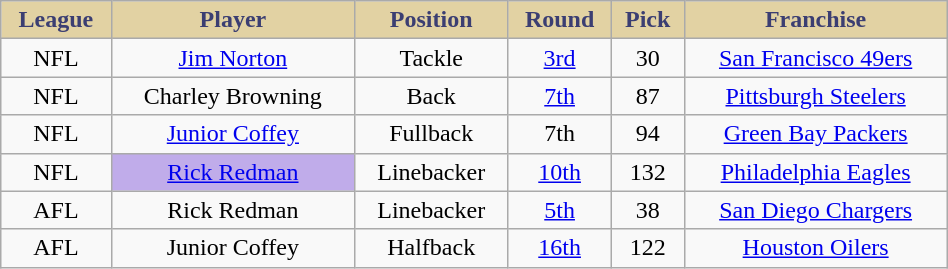<table class="wikitable" style="width:50%;">
<tr style="text-align:center; background:#e2d2a3; color:#3b3e72;">
<td><strong>League</strong></td>
<td><strong>Player</strong></td>
<td><strong>Position</strong></td>
<td><strong>Round</strong></td>
<td><strong>Pick</strong></td>
<td><strong>Franchise</strong></td>
</tr>
<tr style="text-align:center;" bgcolor="">
<td>NFL</td>
<td><a href='#'>Jim Norton</a></td>
<td>Tackle</td>
<td><a href='#'>3rd</a></td>
<td>30</td>
<td><a href='#'>San Francisco 49ers</a></td>
</tr>
<tr style="text-align:center;" bgcolor="">
<td>NFL</td>
<td>Charley Browning</td>
<td>Back</td>
<td><a href='#'>7th</a></td>
<td>87</td>
<td><a href='#'>Pittsburgh Steelers</a></td>
</tr>
<tr style="text-align:center;" bgcolor="">
<td>NFL</td>
<td><a href='#'>Junior Coffey</a></td>
<td>Fullback</td>
<td>7th</td>
<td>94</td>
<td><a href='#'>Green Bay Packers</a></td>
</tr>
<tr style="text-align:center;" bgcolor="">
<td>NFL</td>
<td bgcolor="C0ACEA"><a href='#'>Rick Redman</a></td>
<td>Linebacker</td>
<td><a href='#'>10th</a></td>
<td>132</td>
<td><a href='#'>Philadelphia Eagles</a></td>
</tr>
<tr style="text-align:center;" bgcolor="">
<td>AFL</td>
<td>Rick Redman</td>
<td>Linebacker</td>
<td><a href='#'>5th</a></td>
<td>38</td>
<td><a href='#'>San Diego Chargers</a></td>
</tr>
<tr style="text-align:center;" bgcolor="">
<td>AFL</td>
<td>Junior Coffey</td>
<td>Halfback</td>
<td><a href='#'>16th</a></td>
<td>122</td>
<td><a href='#'>Houston Oilers</a></td>
</tr>
</table>
